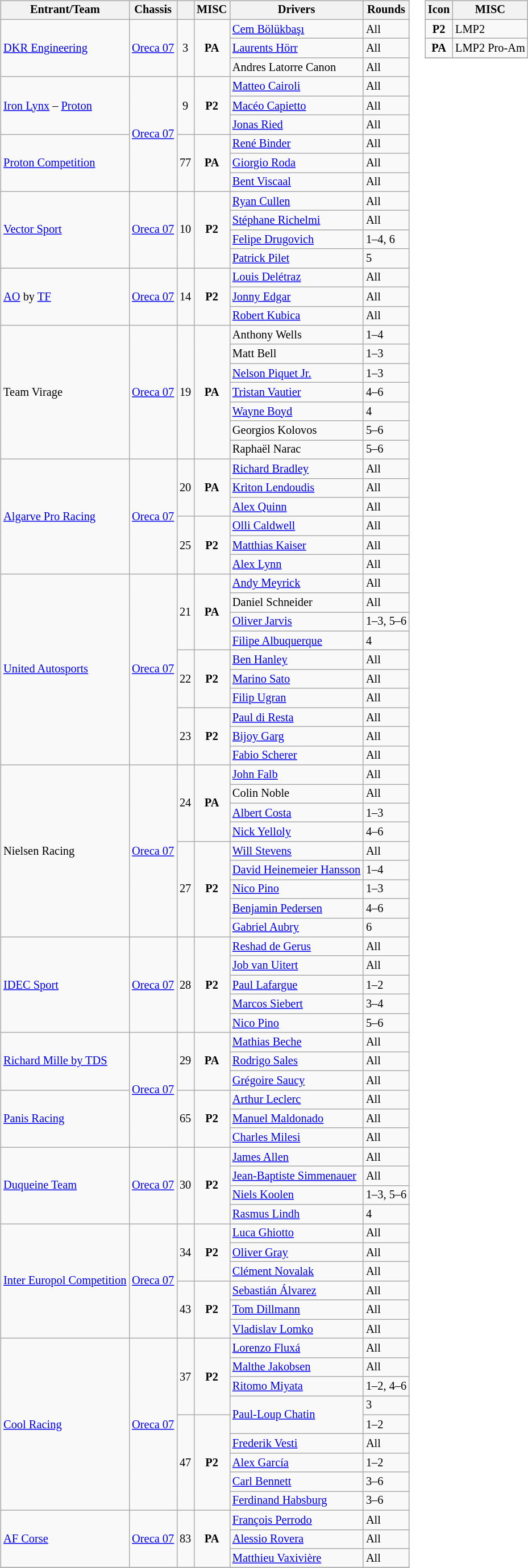<table>
<tr>
<td><br><table class="wikitable" style="font-size: 85%;">
<tr>
<th>Entrant/Team</th>
<th>Chassis</th>
<th></th>
<th>MISC</th>
<th>Drivers</th>
<th>Rounds</th>
</tr>
<tr>
<td rowspan="3"> <a href='#'>DKR Engineering</a></td>
<td rowspan="3"><a href='#'>Oreca 07</a></td>
<td rowspan="3" align="center">3</td>
<td rowspan="3" align="center"><strong><span>PA</span></strong></td>
<td> <a href='#'>Cem Bölükbaşı</a></td>
<td>All</td>
</tr>
<tr>
<td> <a href='#'>Laurents Hörr</a></td>
<td>All</td>
</tr>
<tr>
<td> Andres Latorre Canon</td>
<td>All</td>
</tr>
<tr>
<td rowspan="3"> <a href='#'>Iron Lynx</a> – <a href='#'>Proton</a></td>
<td rowspan="6"><a href='#'>Oreca 07</a></td>
<td rowspan="3" align="center">9</td>
<td rowspan="3" align="center"><strong><span>P2</span></strong></td>
<td> <a href='#'>Matteo Cairoli</a></td>
<td>All</td>
</tr>
<tr>
<td> <a href='#'>Macéo Capietto</a></td>
<td>All</td>
</tr>
<tr>
<td> <a href='#'>Jonas Ried</a></td>
<td>All</td>
</tr>
<tr>
<td rowspan="3"> <a href='#'>Proton Competition</a></td>
<td rowspan="3" align="center">77</td>
<td rowspan="3" align="center"><strong><span>PA</span></strong></td>
<td> <a href='#'>René Binder</a></td>
<td>All</td>
</tr>
<tr>
<td> <a href='#'>Giorgio Roda</a></td>
<td>All</td>
</tr>
<tr>
<td> <a href='#'>Bent Viscaal</a></td>
<td>All</td>
</tr>
<tr>
<td rowspan="4"> <a href='#'>Vector Sport</a></td>
<td rowspan="4"><a href='#'>Oreca 07</a></td>
<td rowspan="4" align="center">10</td>
<td rowspan="4" align="center"><strong><span>P2</span></strong></td>
<td> <a href='#'>Ryan Cullen</a></td>
<td>All</td>
</tr>
<tr>
<td> <a href='#'>Stéphane Richelmi</a></td>
<td>All</td>
</tr>
<tr>
<td> <a href='#'>Felipe Drugovich</a></td>
<td>1–4, 6</td>
</tr>
<tr>
<td> <a href='#'>Patrick Pilet</a></td>
<td>5</td>
</tr>
<tr>
<td rowspan="3"> <a href='#'>AO</a> by <a href='#'>TF</a></td>
<td rowspan="3"><a href='#'>Oreca 07</a></td>
<td rowspan="3" align="center">14</td>
<td rowspan="3" align="center"><strong><span>P2</span></strong></td>
<td> <a href='#'>Louis Delétraz</a></td>
<td>All</td>
</tr>
<tr>
<td> <a href='#'>Jonny Edgar</a></td>
<td>All</td>
</tr>
<tr>
<td> <a href='#'>Robert Kubica</a></td>
<td>All</td>
</tr>
<tr>
<td rowspan="7"> Team Virage</td>
<td rowspan="7"><a href='#'>Oreca 07</a></td>
<td rowspan="7" align="center">19</td>
<td rowspan="7" align="center"><strong><span>PA</span></strong></td>
<td> Anthony Wells</td>
<td>1–4</td>
</tr>
<tr>
<td> Matt Bell</td>
<td>1–3</td>
</tr>
<tr>
<td> <a href='#'>Nelson Piquet Jr.</a></td>
<td>1–3</td>
</tr>
<tr>
<td> <a href='#'>Tristan Vautier</a></td>
<td>4–6</td>
</tr>
<tr>
<td> <a href='#'>Wayne Boyd</a></td>
<td>4</td>
</tr>
<tr>
<td> Georgios Kolovos</td>
<td>5–6</td>
</tr>
<tr>
<td> Raphaël Narac</td>
<td>5–6</td>
</tr>
<tr>
<td rowspan="6"> <a href='#'>Algarve Pro Racing</a></td>
<td rowspan="6"><a href='#'>Oreca 07</a></td>
<td rowspan="3" align="center">20</td>
<td rowspan="3" align="center"><strong><span>PA</span></strong></td>
<td> <a href='#'>Richard Bradley</a></td>
<td>All</td>
</tr>
<tr>
<td> <a href='#'>Kriton Lendoudis</a></td>
<td>All</td>
</tr>
<tr>
<td> <a href='#'>Alex Quinn</a></td>
<td>All</td>
</tr>
<tr>
<td rowspan="3" align="center">25</td>
<td rowspan="3" align="center"><strong><span>P2</span></strong></td>
<td> <a href='#'>Olli Caldwell</a></td>
<td>All</td>
</tr>
<tr>
<td> <a href='#'>Matthias Kaiser</a></td>
<td>All</td>
</tr>
<tr>
<td> <a href='#'>Alex Lynn</a></td>
<td>All</td>
</tr>
<tr>
<td rowspan="10"> <a href='#'>United Autosports</a></td>
<td rowspan="10"><a href='#'>Oreca 07</a></td>
<td rowspan="4" align="center">21</td>
<td rowspan="4" align="center"><strong><span>PA</span></strong></td>
<td> <a href='#'>Andy Meyrick</a></td>
<td>All</td>
</tr>
<tr>
<td> Daniel Schneider</td>
<td>All</td>
</tr>
<tr>
<td> <a href='#'>Oliver Jarvis</a></td>
<td>1–3, 5–6</td>
</tr>
<tr>
<td> <a href='#'>Filipe Albuquerque</a></td>
<td>4</td>
</tr>
<tr>
<td rowspan="3" align="center">22</td>
<td rowspan="3" align="center"><strong><span>P2</span></strong></td>
<td> <a href='#'>Ben Hanley</a></td>
<td>All</td>
</tr>
<tr>
<td> <a href='#'>Marino Sato</a></td>
<td>All</td>
</tr>
<tr>
<td> <a href='#'>Filip Ugran</a></td>
<td>All</td>
</tr>
<tr>
<td rowspan="3" align="center">23</td>
<td rowspan="3" align="center"><strong><span>P2</span></strong></td>
<td> <a href='#'>Paul di Resta</a></td>
<td>All</td>
</tr>
<tr>
<td> <a href='#'>Bijoy Garg</a></td>
<td>All</td>
</tr>
<tr>
<td> <a href='#'>Fabio Scherer</a></td>
<td>All</td>
</tr>
<tr>
<td rowspan="9"> Nielsen Racing</td>
<td rowspan="9"><a href='#'>Oreca 07</a></td>
<td rowspan="4" align="center">24</td>
<td rowspan="4" align="center"><strong><span>PA</span></strong></td>
<td> <a href='#'>John Falb</a></td>
<td>All</td>
</tr>
<tr>
<td> Colin Noble</td>
<td>All</td>
</tr>
<tr>
<td> <a href='#'>Albert Costa</a></td>
<td>1–3</td>
</tr>
<tr>
<td> <a href='#'>Nick Yelloly</a></td>
<td>4–6</td>
</tr>
<tr>
<td rowspan="5" align="center">27</td>
<td rowspan="5" align="center"><strong><span>P2</span></strong></td>
<td> <a href='#'>Will Stevens</a></td>
<td>All</td>
</tr>
<tr>
<td> <a href='#'>David Heinemeier Hansson</a></td>
<td>1–4</td>
</tr>
<tr>
<td> <a href='#'>Nico Pino</a></td>
<td>1–3</td>
</tr>
<tr>
<td> <a href='#'>Benjamin Pedersen</a></td>
<td>4–6</td>
</tr>
<tr>
<td> <a href='#'>Gabriel Aubry</a></td>
<td>6</td>
</tr>
<tr>
<td rowspan="5"> <a href='#'>IDEC Sport</a></td>
<td rowspan="5"><a href='#'>Oreca 07</a></td>
<td rowspan="5" align="center">28</td>
<td rowspan="5" align="center"><strong><span>P2</span></strong></td>
<td> <a href='#'>Reshad de Gerus</a></td>
<td>All</td>
</tr>
<tr>
<td> <a href='#'>Job van Uitert</a></td>
<td>All</td>
</tr>
<tr>
<td> <a href='#'>Paul Lafargue</a></td>
<td>1–2</td>
</tr>
<tr>
<td> <a href='#'>Marcos Siebert</a></td>
<td>3–4</td>
</tr>
<tr>
<td> <a href='#'>Nico Pino</a></td>
<td>5–6</td>
</tr>
<tr>
<td rowspan="3"> <a href='#'>Richard Mille by TDS</a></td>
<td rowspan="6"><a href='#'>Oreca 07</a></td>
<td rowspan="3" align="center">29</td>
<td rowspan="3" align="center"><strong><span>PA</span></strong></td>
<td> <a href='#'>Mathias Beche</a></td>
<td>All</td>
</tr>
<tr>
<td> <a href='#'>Rodrigo Sales</a></td>
<td>All</td>
</tr>
<tr>
<td> <a href='#'>Grégoire Saucy</a></td>
<td>All</td>
</tr>
<tr>
<td rowspan="3"> <a href='#'>Panis Racing</a></td>
<td rowspan="3" align="center">65</td>
<td rowspan="3" align="center"><strong><span>P2</span></strong></td>
<td> <a href='#'>Arthur Leclerc</a></td>
<td>All</td>
</tr>
<tr>
<td> <a href='#'>Manuel Maldonado</a></td>
<td>All</td>
</tr>
<tr>
<td> <a href='#'>Charles Milesi</a></td>
<td>All</td>
</tr>
<tr>
<td rowspan="4"> <a href='#'>Duqueine Team</a></td>
<td rowspan="4"><a href='#'>Oreca 07</a></td>
<td rowspan="4" align="center">30</td>
<td rowspan="4" align="center"><strong><span>P2</span></strong></td>
<td> <a href='#'>James Allen</a></td>
<td>All</td>
</tr>
<tr>
<td nowrap> <a href='#'>Jean-Baptiste Simmenauer</a></td>
<td>All</td>
</tr>
<tr>
<td> <a href='#'>Niels Koolen</a></td>
<td>1–3, 5–6</td>
</tr>
<tr>
<td> <a href='#'>Rasmus Lindh</a></td>
<td>4</td>
</tr>
<tr>
<td rowspan="6"> <a href='#'>Inter Europol Competition</a></td>
<td rowspan="6"><a href='#'>Oreca 07</a></td>
<td rowspan="3" align="center">34</td>
<td rowspan="3" align="center"><strong><span>P2</span></strong></td>
<td> <a href='#'>Luca Ghiotto</a></td>
<td>All</td>
</tr>
<tr>
<td> <a href='#'>Oliver Gray</a></td>
<td>All</td>
</tr>
<tr>
<td> <a href='#'>Clément Novalak</a></td>
<td>All</td>
</tr>
<tr>
<td rowspan="3" align="center">43</td>
<td rowspan="3" align="center"><strong><span>P2</span></strong></td>
<td> <a href='#'>Sebastián Álvarez</a></td>
<td>All</td>
</tr>
<tr>
<td> <a href='#'>Tom Dillmann</a></td>
<td>All</td>
</tr>
<tr>
<td> <a href='#'>Vladislav Lomko</a></td>
<td>All</td>
</tr>
<tr>
<td rowspan="9"> <a href='#'>Cool Racing</a></td>
<td rowspan="9"><a href='#'>Oreca 07</a></td>
<td rowspan="4" align="center">37</td>
<td rowspan="4" align="center"><strong><span>P2</span></strong></td>
<td> <a href='#'>Lorenzo Fluxá</a></td>
<td>All</td>
</tr>
<tr>
<td> <a href='#'>Malthe Jakobsen</a></td>
<td>All</td>
</tr>
<tr>
<td> <a href='#'>Ritomo Miyata</a></td>
<td nowrap>1–2, 4–6</td>
</tr>
<tr>
<td rowspan="2"> <a href='#'>Paul-Loup Chatin</a></td>
<td>3</td>
</tr>
<tr>
<td rowspan="5" align="center">47</td>
<td rowspan="5" align="center"><strong><span>P2</span></strong></td>
<td>1–2</td>
</tr>
<tr>
<td> <a href='#'>Frederik Vesti</a></td>
<td>All</td>
</tr>
<tr>
<td> <a href='#'>Alex García</a></td>
<td>1–2</td>
</tr>
<tr>
<td> <a href='#'>Carl Bennett</a></td>
<td>3–6</td>
</tr>
<tr>
<td> <a href='#'>Ferdinand Habsburg</a></td>
<td>3–6</td>
</tr>
<tr>
<td rowspan="3"> <a href='#'>AF Corse</a></td>
<td rowspan="3"><a href='#'>Oreca 07</a></td>
<td rowspan="3" align="center">83</td>
<td rowspan="3" align="center"><strong><span>PA</span></strong></td>
<td> <a href='#'>François Perrodo</a></td>
<td>All</td>
</tr>
<tr>
<td> <a href='#'>Alessio Rovera</a></td>
<td>All</td>
</tr>
<tr>
<td> <a href='#'>Matthieu Vaxivière</a></td>
<td>All</td>
</tr>
<tr>
</tr>
</table>
</td>
<td valign="top"><br><table class="wikitable" style="font-size: 85%;">
<tr>
<th>Icon</th>
<th>MISC</th>
</tr>
<tr>
<td align=center><strong><span>P2</span></strong></td>
<td>LMP2</td>
</tr>
<tr>
<td align=center><strong><span>PA</span></strong></td>
<td>LMP2 Pro-Am</td>
</tr>
<tr>
</tr>
</table>
</td>
</tr>
</table>
